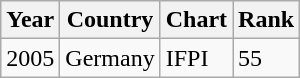<table class="wikitable">
<tr>
<th>Year</th>
<th>Country</th>
<th>Chart</th>
<th>Rank</th>
</tr>
<tr>
<td>2005</td>
<td>Germany</td>
<td>IFPI</td>
<td>55</td>
</tr>
</table>
